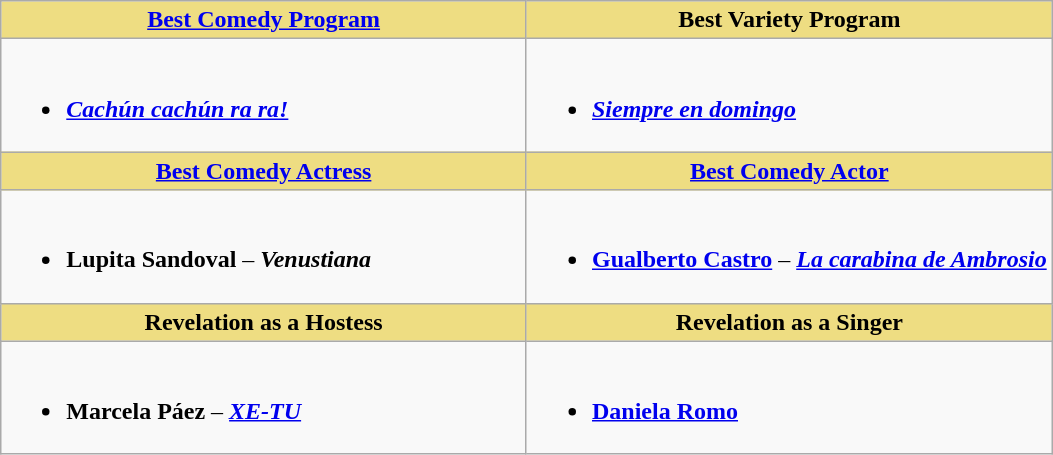<table class="wikitable">
<tr>
<th style="background:#EEDD82; width:50%"><a href='#'>Best Comedy Program</a></th>
<th style="background:#EEDD82; width:50%">Best Variety Program</th>
</tr>
<tr>
<td valign="top"><br><ul><li><strong><em><a href='#'>Cachún cachún ra ra!</a></em></strong></li></ul></td>
<td valign="top"><br><ul><li><strong><em><a href='#'>Siempre en domingo</a></em></strong></li></ul></td>
</tr>
<tr>
<th style="background:#EEDD82; width:50%"><a href='#'>Best Comedy Actress</a></th>
<th style="background:#EEDD82; width:50%"><a href='#'>Best Comedy Actor</a></th>
</tr>
<tr>
<td valign="top"><br><ul><li><strong>Lupita Sandoval</strong> – <strong><em>Venustiana</em></strong></li></ul></td>
<td valign="top"><br><ul><li><strong><a href='#'>Gualberto Castro</a></strong> – <strong><em><a href='#'>La carabina de Ambrosio</a></em></strong></li></ul></td>
</tr>
<tr>
<th style="background:#EEDD82; width:50%">Revelation as a Hostess</th>
<th style="background:#EEDD82; width:50%">Revelation as a Singer</th>
</tr>
<tr>
<td valign="top"><br><ul><li><strong>Marcela Páez</strong> – <strong><em><a href='#'>XE-TU</a></em></strong></li></ul></td>
<td valign="top"><br><ul><li><strong><a href='#'>Daniela Romo</a></strong></li></ul></td>
</tr>
</table>
